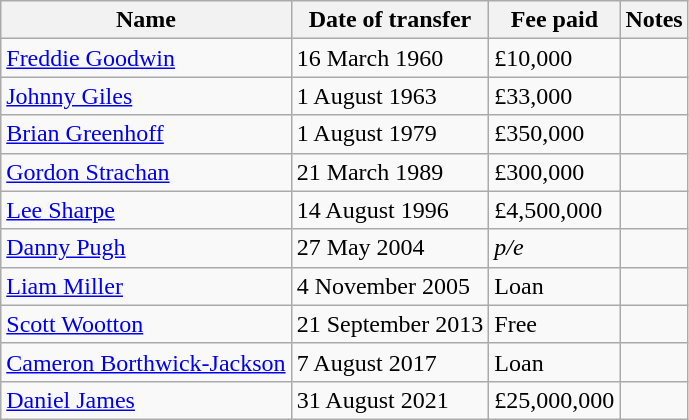<table class="wikitable sortable">
<tr>
<th>Name</th>
<th>Date of transfer</th>
<th>Fee paid</th>
<th>Notes</th>
</tr>
<tr>
<td><a href='#'>Freddie Goodwin</a></td>
<td>16 March 1960</td>
<td>£10,000</td>
<td></td>
</tr>
<tr>
<td><a href='#'>Johnny Giles</a></td>
<td>1 August 1963</td>
<td>£33,000</td>
<td></td>
</tr>
<tr>
<td><a href='#'>Brian Greenhoff</a></td>
<td>1 August 1979</td>
<td>£350,000</td>
<td></td>
</tr>
<tr>
<td><a href='#'>Gordon Strachan</a></td>
<td>21 March 1989</td>
<td>£300,000</td>
<td></td>
</tr>
<tr>
<td><a href='#'>Lee Sharpe</a></td>
<td>14 August 1996</td>
<td>£4,500,000</td>
<td></td>
</tr>
<tr>
<td><a href='#'>Danny Pugh</a></td>
<td>27 May 2004</td>
<td><em>p/e</em></td>
<td></td>
</tr>
<tr>
<td><a href='#'>Liam Miller</a></td>
<td>4 November 2005</td>
<td>Loan</td>
<td></td>
</tr>
<tr>
<td><a href='#'>Scott Wootton</a></td>
<td>21 September 2013</td>
<td>Free</td>
<td></td>
</tr>
<tr>
<td><a href='#'>Cameron Borthwick-Jackson</a></td>
<td>7 August 2017</td>
<td>Loan</td>
<td></td>
</tr>
<tr>
<td><a href='#'>Daniel James</a></td>
<td>31 August 2021</td>
<td>£25,000,000</td>
<td></td>
</tr>
</table>
